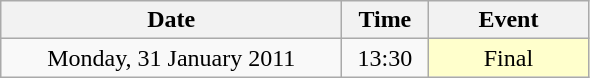<table class = "wikitable" style="text-align:center;">
<tr>
<th width=220>Date</th>
<th width=50>Time</th>
<th width=100>Event</th>
</tr>
<tr>
<td>Monday, 31 January 2011</td>
<td>13:30</td>
<td bgcolor=ffffcc>Final</td>
</tr>
</table>
